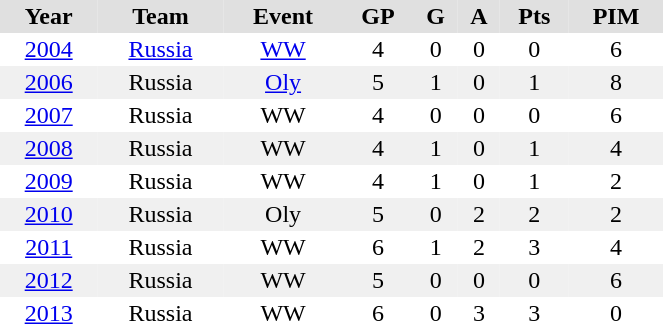<table BORDER="0" CELLPADDING="2" CELLSPACING="0" width="35%">
<tr ALIGN="center" bgcolor="#e0e0e0">
<th>Year</th>
<th>Team</th>
<th>Event</th>
<th>GP</th>
<th>G</th>
<th>A</th>
<th>Pts</th>
<th>PIM</th>
</tr>
<tr ALIGN="center">
<td><a href='#'>2004</a></td>
<td><a href='#'>Russia</a></td>
<td><a href='#'>WW</a></td>
<td>4</td>
<td>0</td>
<td>0</td>
<td>0</td>
<td>6</td>
</tr>
<tr ALIGN="center" bgcolor="#f0f0f0">
<td><a href='#'>2006</a></td>
<td>Russia</td>
<td><a href='#'>Oly</a></td>
<td>5</td>
<td>1</td>
<td>0</td>
<td>1</td>
<td>8</td>
</tr>
<tr ALIGN="center">
<td><a href='#'>2007</a></td>
<td>Russia</td>
<td>WW</td>
<td>4</td>
<td>0</td>
<td>0</td>
<td>0</td>
<td>6</td>
</tr>
<tr ALIGN="center" bgcolor="#f0f0f0">
<td><a href='#'>2008</a></td>
<td>Russia</td>
<td>WW</td>
<td>4</td>
<td>1</td>
<td>0</td>
<td>1</td>
<td>4</td>
</tr>
<tr ALIGN="center">
<td><a href='#'>2009</a></td>
<td>Russia</td>
<td>WW</td>
<td>4</td>
<td>1</td>
<td>0</td>
<td>1</td>
<td>2</td>
</tr>
<tr ALIGN="center" bgcolor="#f0f0f0">
<td><a href='#'>2010</a></td>
<td>Russia</td>
<td>Oly</td>
<td>5</td>
<td>0</td>
<td>2</td>
<td>2</td>
<td>2</td>
</tr>
<tr ALIGN="center">
<td><a href='#'>2011</a></td>
<td>Russia</td>
<td>WW</td>
<td>6</td>
<td>1</td>
<td>2</td>
<td>3</td>
<td>4</td>
</tr>
<tr ALIGN="center" bgcolor="#f0f0f0">
<td><a href='#'>2012</a></td>
<td>Russia</td>
<td>WW</td>
<td>5</td>
<td>0</td>
<td>0</td>
<td>0</td>
<td>6</td>
</tr>
<tr ALIGN="center">
<td><a href='#'>2013</a></td>
<td>Russia</td>
<td>WW</td>
<td>6</td>
<td>0</td>
<td>3</td>
<td>3</td>
<td>0</td>
</tr>
</table>
